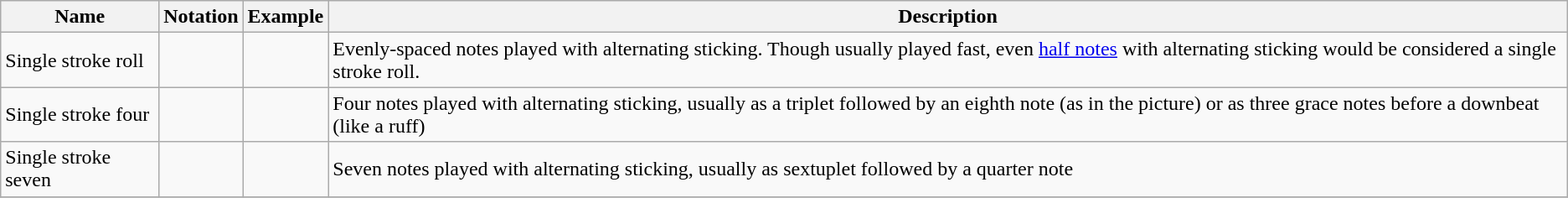<table class="wikitable">
<tr>
<th>Name</th>
<th>Notation</th>
<th>Example</th>
<th>Description</th>
</tr>
<tr>
<td>Single stroke roll</td>
<td></td>
<td></td>
<td>Evenly-spaced notes played with alternating sticking. Though usually played fast, even <a href='#'>half notes</a> with alternating sticking would be considered a single stroke roll.</td>
</tr>
<tr>
<td>Single stroke four</td>
<td></td>
<td></td>
<td>Four notes played with alternating sticking, usually as a triplet followed by an eighth note (as in the picture) or as three grace notes before a downbeat (like a ruff)</td>
</tr>
<tr>
<td>Single stroke seven</td>
<td></td>
<td></td>
<td>Seven notes played with alternating sticking, usually as sextuplet followed by a quarter note</td>
</tr>
<tr>
</tr>
</table>
